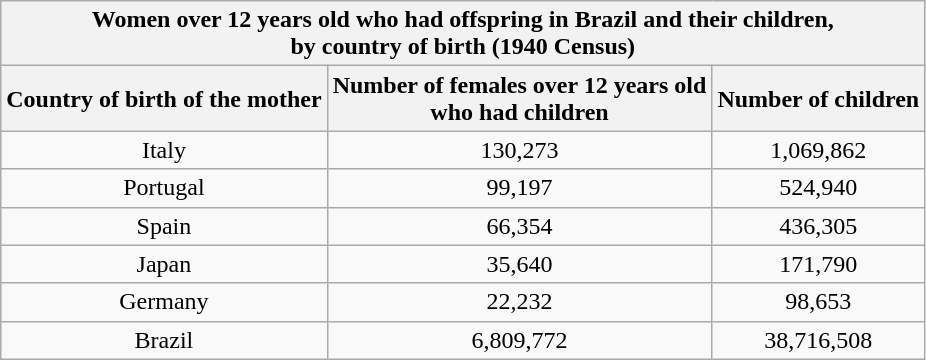<table class="wikitable" style="text-align:center;">
<tr>
<th colspan=6>Women over 12 years old who had offspring in Brazil and their children,<br> by country of birth (1940 Census)</th>
</tr>
<tr>
<th>Country of birth of the mother</th>
<th>Number of females over 12 years old <br>who had children</th>
<th>Number of children</th>
</tr>
<tr>
<td>Italy</td>
<td>130,273</td>
<td>1,069,862</td>
</tr>
<tr>
<td>Portugal</td>
<td>99,197</td>
<td>524,940</td>
</tr>
<tr>
<td>Spain</td>
<td>66,354</td>
<td>436,305</td>
</tr>
<tr>
<td>Japan</td>
<td>35,640</td>
<td>171,790</td>
</tr>
<tr>
<td>Germany</td>
<td>22,232</td>
<td>98,653</td>
</tr>
<tr>
<td>Brazil</td>
<td>6,809,772</td>
<td>38,716,508</td>
</tr>
</table>
